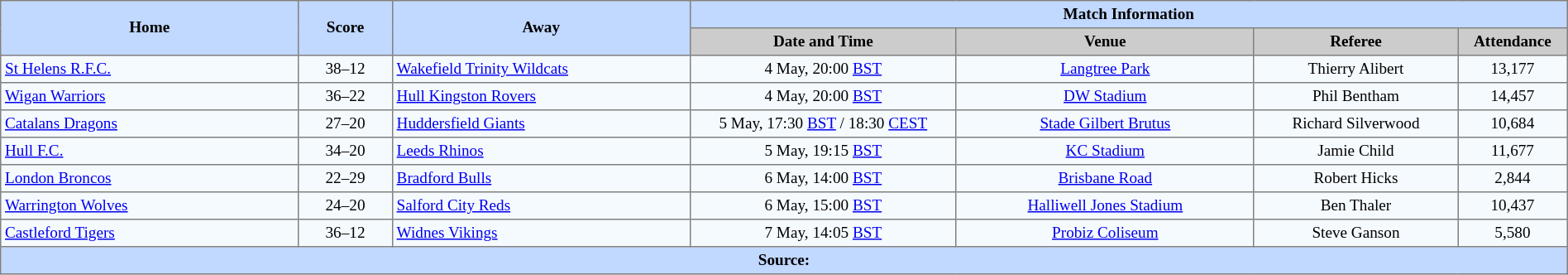<table border=1 style="border-collapse:collapse; font-size:80%; text-align:center;" cellpadding=3 cellspacing=0 width=100%>
<tr bgcolor=#C1D8FF>
<th rowspan=2 width=19%>Home</th>
<th rowspan=2 width=6%>Score</th>
<th rowspan=2 width=19%>Away</th>
<th colspan=6>Match Information</th>
</tr>
<tr bgcolor=#CCCCCC>
<th width=17%>Date and Time</th>
<th width=19%>Venue</th>
<th width=13%>Referee</th>
<th width=7%>Attendance</th>
</tr>
<tr bgcolor=#F5FAFF>
<td align=left> <a href='#'>St Helens R.F.C.</a></td>
<td>38–12</td>
<td align=left> <a href='#'>Wakefield Trinity Wildcats</a></td>
<td>4 May, 20:00 <a href='#'>BST</a></td>
<td><a href='#'>Langtree Park</a></td>
<td>Thierry Alibert</td>
<td>13,177</td>
</tr>
<tr bgcolor=#F5FAFF>
<td align=left> <a href='#'>Wigan Warriors</a></td>
<td>36–22</td>
<td align=left> <a href='#'>Hull Kingston Rovers</a></td>
<td>4 May, 20:00 <a href='#'>BST</a></td>
<td><a href='#'>DW Stadium</a></td>
<td>Phil Bentham</td>
<td>14,457</td>
</tr>
<tr bgcolor=#F5FAFF>
<td align=left> <a href='#'>Catalans Dragons</a></td>
<td>27–20</td>
<td align=left> <a href='#'>Huddersfield Giants</a></td>
<td>5 May, 17:30 <a href='#'>BST</a> / 18:30 <a href='#'>CEST</a></td>
<td><a href='#'>Stade Gilbert Brutus</a></td>
<td>Richard Silverwood</td>
<td>10,684</td>
</tr>
<tr bgcolor=#F5FAFF>
<td align=left> <a href='#'>Hull F.C.</a></td>
<td>34–20</td>
<td align=left> <a href='#'>Leeds Rhinos</a></td>
<td>5 May, 19:15 <a href='#'>BST</a></td>
<td><a href='#'>KC Stadium</a></td>
<td>Jamie Child</td>
<td>11,677</td>
</tr>
<tr bgcolor=#F5FAFF>
<td align=left> <a href='#'>London Broncos</a></td>
<td>22–29</td>
<td align=left> <a href='#'>Bradford Bulls</a></td>
<td>6 May, 14:00 <a href='#'>BST</a></td>
<td><a href='#'>Brisbane Road</a></td>
<td>Robert Hicks</td>
<td>2,844</td>
</tr>
<tr bgcolor=#F5FAFF>
<td align=left> <a href='#'>Warrington Wolves</a></td>
<td>24–20</td>
<td align=left> <a href='#'>Salford City Reds</a></td>
<td>6 May, 15:00 <a href='#'>BST</a></td>
<td><a href='#'>Halliwell Jones Stadium</a></td>
<td>Ben Thaler</td>
<td>10,437</td>
</tr>
<tr bgcolor=#F5FAFF>
<td align=left> <a href='#'>Castleford Tigers</a></td>
<td>36–12</td>
<td align=left> <a href='#'>Widnes Vikings</a></td>
<td>7 May, 14:05 <a href='#'>BST</a></td>
<td><a href='#'>Probiz Coliseum</a></td>
<td>Steve Ganson</td>
<td>5,580</td>
</tr>
<tr bgcolor=#C1D8FF>
<th colspan=12>Source:</th>
</tr>
</table>
